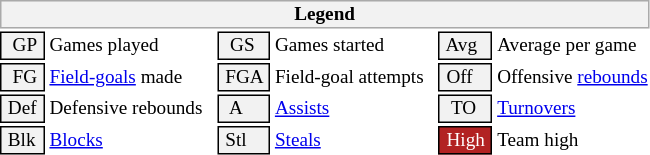<table class="toccolours" style="font-size: 80%; white-space: nowrap;">
<tr>
<th colspan="6" style="background-color: #F2F2F2; border: 1px solid #AAAAAA;">Legend</th>
</tr>
<tr>
<td style="background-color: #F2F2F2; border: 1px solid black;">  GP </td>
<td>Games played</td>
<td style="background-color: #F2F2F2; border: 1px solid black">  GS </td>
<td>Games started</td>
<td style="background-color: #F2F2F2; border: 1px solid black"> Avg </td>
<td>Average per game</td>
</tr>
<tr>
<td style="background-color: #F2F2F2; border: 1px solid black">  FG </td>
<td style="padding-right: 8px"><a href='#'>Field-goals</a> made</td>
<td style="background-color: #F2F2F2; border: 1px solid black"> FGA </td>
<td style="padding-right: 8px">Field-goal attempts</td>
<td style="background-color: #F2F2F2; border: 1px solid black;"> Off </td>
<td>Offensive <a href='#'>rebounds</a></td>
</tr>
<tr>
<td style="background-color: #F2F2F2; border: 1px solid black;"> Def </td>
<td style="padding-right: 8px">Defensive rebounds</td>
<td style="background-color: #F2F2F2; border: 1px solid black">  A </td>
<td style="padding-right: 8px"><a href='#'>Assists</a></td>
<td style="background-color: #F2F2F2; border: 1px solid black">  TO</td>
<td><a href='#'>Turnovers</a></td>
</tr>
<tr>
<td style="background-color: #F2F2F2; border: 1px solid black;"> Blk </td>
<td><a href='#'>Blocks</a></td>
<td style="background-color: #F2F2F2; border: 1px solid black"> Stl </td>
<td><a href='#'>Steals</a></td>
<td style="background:#B22222; color:#ffffff; border: 1px solid black"> High </td>
<td>Team high</td>
</tr>
<tr>
</tr>
</table>
